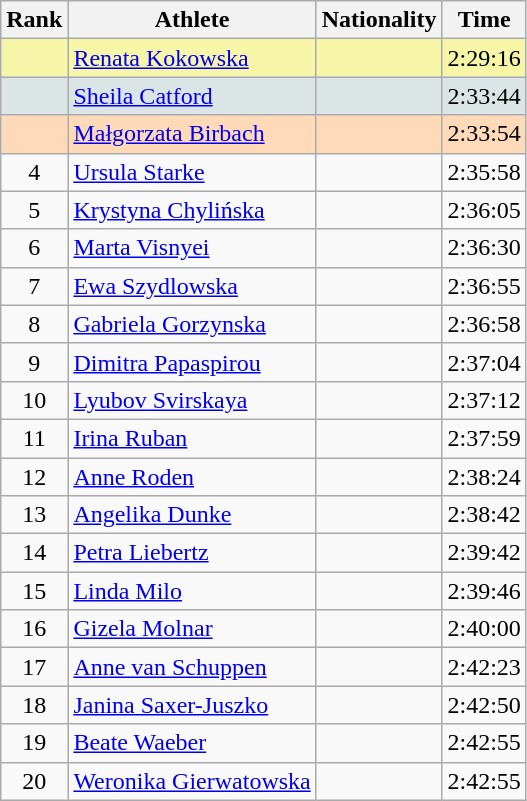<table class="wikitable sortable">
<tr>
<th>Rank</th>
<th>Athlete</th>
<th>Nationality</th>
<th>Time</th>
</tr>
<tr bgcolor=#F7F6A8>
<td align=center></td>
<td><a href='#'>Renata Kokowska</a></td>
<td></td>
<td>2:29:16</td>
</tr>
<tr bgcolor=#DCE5E5>
<td align=center></td>
<td><a href='#'>Sheila Catford</a></td>
<td></td>
<td>2:33:44</td>
</tr>
<tr bgcolor=#FFDAB9>
<td align=center></td>
<td><a href='#'>Małgorzata Birbach</a></td>
<td></td>
<td>2:33:54</td>
</tr>
<tr>
<td align=center>4</td>
<td><a href='#'>Ursula Starke</a></td>
<td></td>
<td>2:35:58</td>
</tr>
<tr>
<td align=center>5</td>
<td><a href='#'>Krystyna Chylińska</a></td>
<td></td>
<td>2:36:05</td>
</tr>
<tr>
<td align=center>6</td>
<td><a href='#'>Marta Visnyei</a></td>
<td></td>
<td>2:36:30</td>
</tr>
<tr>
<td align=center>7</td>
<td><a href='#'>Ewa Szydlowska</a></td>
<td></td>
<td>2:36:55</td>
</tr>
<tr>
<td align=center>8</td>
<td><a href='#'>Gabriela Gorzynska</a></td>
<td></td>
<td>2:36:58</td>
</tr>
<tr>
<td align=center>9</td>
<td><a href='#'>Dimitra Papaspirou</a></td>
<td></td>
<td>2:37:04</td>
</tr>
<tr>
<td align=center>10</td>
<td><a href='#'>Lyubov Svirskaya</a></td>
<td></td>
<td>2:37:12</td>
</tr>
<tr>
<td align=center>11</td>
<td><a href='#'>Irina Ruban</a></td>
<td></td>
<td>2:37:59</td>
</tr>
<tr>
<td align=center>12</td>
<td><a href='#'>Anne Roden</a></td>
<td></td>
<td>2:38:24</td>
</tr>
<tr>
<td align=center>13</td>
<td><a href='#'>Angelika Dunke</a></td>
<td></td>
<td>2:38:42</td>
</tr>
<tr>
<td align=center>14</td>
<td><a href='#'>Petra Liebertz</a></td>
<td></td>
<td>2:39:42</td>
</tr>
<tr>
<td align=center>15</td>
<td><a href='#'>Linda Milo</a></td>
<td></td>
<td>2:39:46</td>
</tr>
<tr>
<td align=center>16</td>
<td><a href='#'>Gizela Molnar</a></td>
<td></td>
<td>2:40:00</td>
</tr>
<tr>
<td align=center>17</td>
<td><a href='#'>Anne van Schuppen</a></td>
<td></td>
<td>2:42:23</td>
</tr>
<tr>
<td align=center>18</td>
<td><a href='#'>Janina Saxer-Juszko</a></td>
<td></td>
<td>2:42:50</td>
</tr>
<tr>
<td align=center>19</td>
<td><a href='#'>Beate Waeber</a></td>
<td></td>
<td>2:42:55</td>
</tr>
<tr>
<td align=center>20</td>
<td><a href='#'>Weronika Gierwatowska</a></td>
<td></td>
<td>2:42:55</td>
</tr>
</table>
